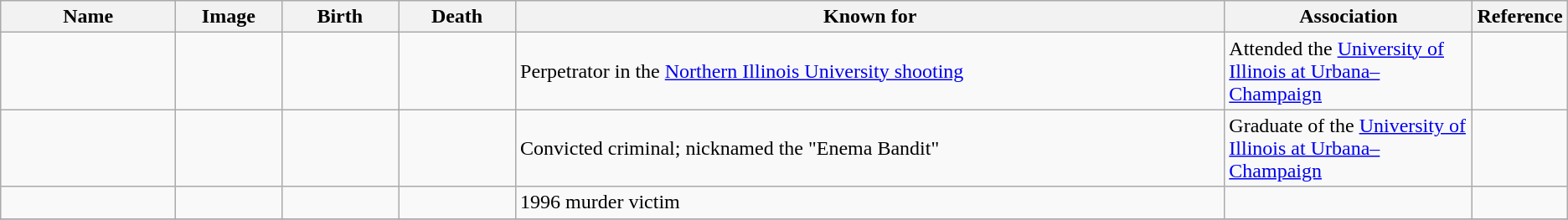<table class="wikitable sortable">
<tr>
<th scope="col" width="140">Name</th>
<th scope="col" width="80" class="unsortable">Image</th>
<th scope="col" width="90">Birth</th>
<th scope="col" width="90">Death</th>
<th scope="col" width="600" class="unsortable">Known for</th>
<th scope="col" width="200" class="unsortable">Association</th>
<th scope="col" width="30" class="unsortable">Reference</th>
</tr>
<tr>
<td></td>
<td></td>
<td align=right></td>
<td align=right></td>
<td>Perpetrator in the <a href='#'>Northern Illinois University shooting</a></td>
<td>Attended the <a href='#'>University of Illinois at Urbana–Champaign</a></td>
<td align="center"></td>
</tr>
<tr>
<td></td>
<td></td>
<td align=right></td>
<td align=right></td>
<td>Convicted criminal; nicknamed the "Enema Bandit"</td>
<td>Graduate of the <a href='#'>University of Illinois at Urbana–Champaign</a></td>
<td align="center"></td>
</tr>
<tr>
<td></td>
<td></td>
<td align=right></td>
<td align=right></td>
<td>1996 murder victim</td>
<td></td>
<td align="center"></td>
</tr>
<tr>
</tr>
</table>
